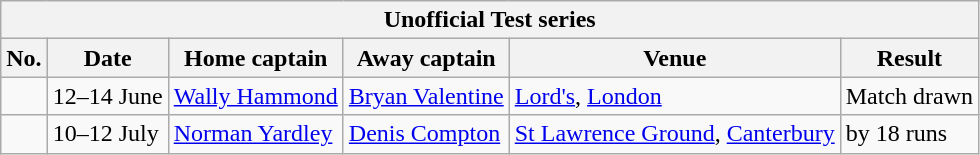<table class="wikitable">
<tr>
<th colspan="9">Unofficial Test series</th>
</tr>
<tr>
<th>No.</th>
<th>Date</th>
<th>Home captain</th>
<th>Away captain</th>
<th>Venue</th>
<th>Result</th>
</tr>
<tr>
<td></td>
<td>12–14 June</td>
<td><a href='#'>Wally Hammond</a></td>
<td><a href='#'>Bryan Valentine</a></td>
<td><a href='#'>Lord's</a>, <a href='#'>London</a></td>
<td>Match drawn</td>
</tr>
<tr>
<td></td>
<td>10–12 July</td>
<td><a href='#'>Norman Yardley</a></td>
<td><a href='#'>Denis Compton</a></td>
<td><a href='#'>St Lawrence Ground</a>, <a href='#'>Canterbury</a></td>
<td> by 18 runs</td>
</tr>
</table>
